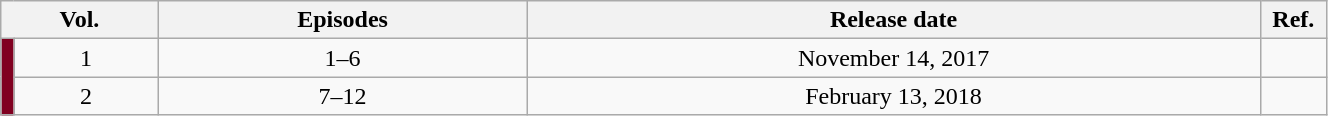<table class="wikitable" style="text-align: center; width: 70%;">
<tr>
<th colspan="2">Vol.</th>
<th>Episodes</th>
<th>Release date</th>
<th style="width:5%;">Ref.</th>
</tr>
<tr>
<td rowspan="2" style="width:1%; background: #800020"></td>
<td>1</td>
<td>1–6</td>
<td>November 14, 2017</td>
<td></td>
</tr>
<tr>
<td>2</td>
<td>7–12</td>
<td>February 13, 2018</td>
<td></td>
</tr>
</table>
